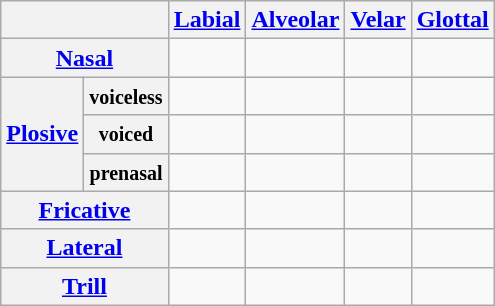<table class="wikitable" style="text-align:center">
<tr>
<th colspan="2"></th>
<th><a href='#'>Labial</a></th>
<th><a href='#'>Alveolar</a></th>
<th><a href='#'>Velar</a></th>
<th><a href='#'>Glottal</a></th>
</tr>
<tr>
<th colspan="2"><a href='#'>Nasal</a></th>
<td></td>
<td></td>
<td></td>
<td></td>
</tr>
<tr>
<th rowspan="3"><a href='#'>Plosive</a></th>
<th><small>voiceless</small></th>
<td></td>
<td></td>
<td></td>
<td></td>
</tr>
<tr>
<th><small>voiced</small></th>
<td></td>
<td></td>
<td></td>
<td></td>
</tr>
<tr>
<th><small>prenasal</small></th>
<td></td>
<td></td>
<td></td>
<td></td>
</tr>
<tr>
<th colspan="2"><a href='#'>Fricative</a></th>
<td></td>
<td></td>
<td></td>
<td></td>
</tr>
<tr>
<th colspan="2"><a href='#'>Lateral</a></th>
<td></td>
<td></td>
<td></td>
<td></td>
</tr>
<tr>
<th colspan="2"><a href='#'>Trill</a></th>
<td></td>
<td></td>
<td></td>
<td></td>
</tr>
</table>
